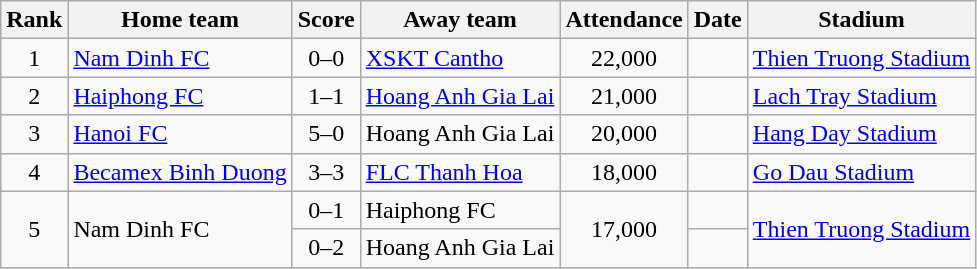<table class="wikitable sortable">
<tr>
<th>Rank</th>
<th>Home team</th>
<th>Score</th>
<th>Away team</th>
<th>Attendance</th>
<th>Date</th>
<th>Stadium</th>
</tr>
<tr>
<td style="text-align:center;">1</td>
<td><a href='#'>Nam Dinh FC</a></td>
<td style="text-align:center;">0–0</td>
<td><a href='#'>XSKT Cantho</a></td>
<td style="text-align:center;">22,000</td>
<td></td>
<td><a href='#'>Thien Truong Stadium</a></td>
</tr>
<tr>
<td style="text-align:center;">2</td>
<td><a href='#'>Haiphong FC</a></td>
<td style="text-align:center;">1–1</td>
<td><a href='#'>Hoang Anh Gia Lai</a></td>
<td style="text-align:center;">21,000</td>
<td></td>
<td><a href='#'>Lach Tray Stadium</a></td>
</tr>
<tr>
<td style="text-align:center;">3</td>
<td><a href='#'>Hanoi FC</a></td>
<td style="text-align:center;">5–0</td>
<td>Hoang Anh Gia Lai</td>
<td style="text-align:center;">20,000</td>
<td></td>
<td><a href='#'>Hang Day Stadium</a></td>
</tr>
<tr>
<td style="text-align:center;">4</td>
<td><a href='#'>Becamex Binh Duong</a></td>
<td style="text-align:center;">3–3</td>
<td><a href='#'>FLC Thanh Hoa</a></td>
<td style="text-align:center;">18,000</td>
<td></td>
<td><a href='#'>Go Dau Stadium</a></td>
</tr>
<tr>
<td style="text-align:center;" rowspan="2">5</td>
<td rowspan=2>Nam Dinh FC</td>
<td style="text-align:center;">0–1</td>
<td>Haiphong FC</td>
<td style="text-align:center;" rowspan="2">17,000</td>
<td></td>
<td rowspan=2><a href='#'>Thien Truong Stadium</a></td>
</tr>
<tr>
<td style="text-align:center;">0–2</td>
<td>Hoang Anh Gia Lai</td>
<td></td>
</tr>
</table>
